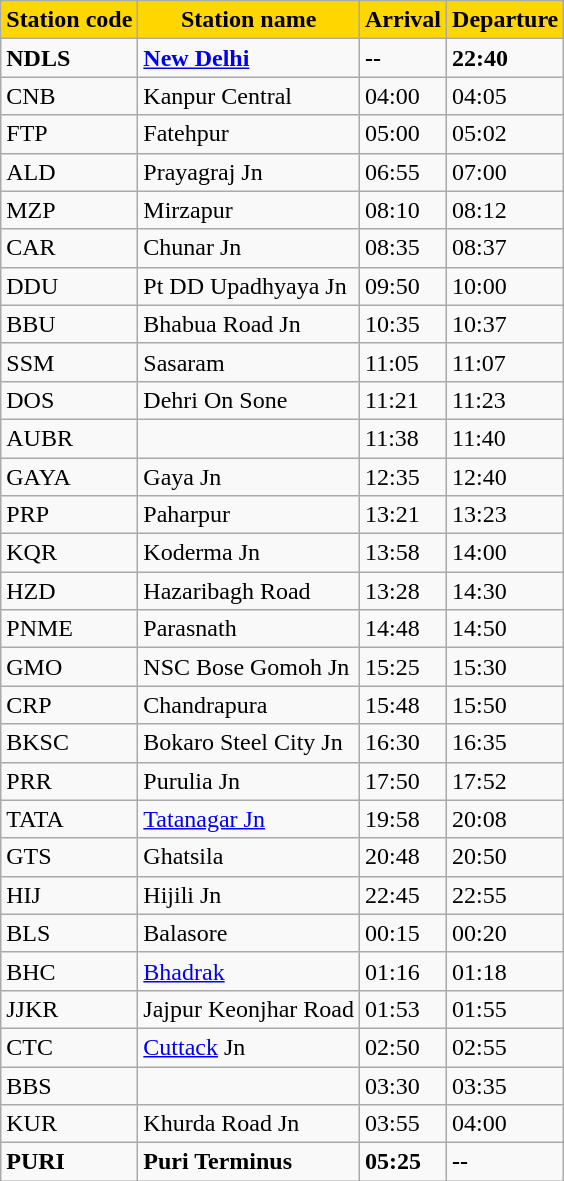<table class="wikitable">
<tr>
<th style="background-color:#FFD700">Station code</th>
<th ! style="background-color:#FFD700">Station name</th>
<th ! style="background-color:#FFD700">Arrival</th>
<th ! style="background-color:#FFD700">Departure</th>
</tr>
<tr>
<td valign="top"><strong>NDLS</strong></td>
<td valign="top"><strong><a href='#'>New Delhi</a></strong></td>
<td valign="top"><strong>--</strong></td>
<td valign="top"><strong>22:40</strong></td>
</tr>
<tr>
<td valign="top">CNB</td>
<td valign="top">Kanpur Central</td>
<td valign="top">04:00</td>
<td valign="top">04:05</td>
</tr>
<tr>
<td valign="top">FTP</td>
<td valign="top">Fatehpur</td>
<td valign="top">05:00</td>
<td valign="top">05:02</td>
</tr>
<tr>
<td valign="top">ALD</td>
<td valign="top">Prayagraj Jn</td>
<td valign="top">06:55</td>
<td valign="top">07:00</td>
</tr>
<tr>
<td valign="top">MZP</td>
<td valign="top">Mirzapur</td>
<td valign="top">08:10</td>
<td valign="top">08:12</td>
</tr>
<tr>
<td valign="top">CAR</td>
<td valign="top">Chunar Jn</td>
<td valign="top">08:35</td>
<td valign="top">08:37</td>
</tr>
<tr>
<td valign="top">DDU</td>
<td valign="top">Pt DD Upadhyaya Jn</td>
<td valign="top">09:50</td>
<td valign="top">10:00</td>
</tr>
<tr>
<td valign="top">BBU</td>
<td valign="top">Bhabua Road Jn</td>
<td valign="top">10:35</td>
<td valign="top">10:37</td>
</tr>
<tr>
<td valign="top">SSM</td>
<td valign="top">Sasaram</td>
<td valign="top">11:05</td>
<td valign="top">11:07</td>
</tr>
<tr>
<td valign="top">DOS</td>
<td valign="top">Dehri On Sone</td>
<td valign="top">11:21</td>
<td valign="top">11:23</td>
</tr>
<tr>
<td valign="top">AUBR</td>
<td valign="top"></td>
<td valign="top">11:38</td>
<td valign="top">11:40</td>
</tr>
<tr>
<td valign="top">GAYA</td>
<td valign="top">Gaya Jn</td>
<td valign="top">12:35</td>
<td valign="top">12:40</td>
</tr>
<tr>
<td valign="top">PRP</td>
<td valign="top">Paharpur</td>
<td valign="top">13:21</td>
<td valign="top">13:23</td>
</tr>
<tr>
<td valign="top">KQR</td>
<td valign="top">Koderma Jn</td>
<td valign="top">13:58</td>
<td valign="top">14:00</td>
</tr>
<tr>
<td>HZD</td>
<td>Hazaribagh Road</td>
<td>13:28</td>
<td>14:30</td>
</tr>
<tr>
<td>PNME</td>
<td>Parasnath</td>
<td>14:48</td>
<td>14:50</td>
</tr>
<tr>
<td valign="top">GMO</td>
<td valign="top">NSC Bose Gomoh Jn</td>
<td valign="top">15:25</td>
<td valign="top">15:30</td>
</tr>
<tr>
<td>CRP</td>
<td>Chandrapura</td>
<td>15:48</td>
<td>15:50</td>
</tr>
<tr>
<td valign="top">BKSC</td>
<td valign="top">Bokaro Steel City Jn</td>
<td valign="top">16:30</td>
<td valign="top">16:35</td>
</tr>
<tr>
<td valign="top">PRR</td>
<td valign="top">Purulia Jn</td>
<td valign="top">17:50</td>
<td valign="top">17:52</td>
</tr>
<tr>
<td valign="top">TATA</td>
<td valign="top"><a href='#'>Tatanagar Jn</a></td>
<td valign="top">19:58</td>
<td valign="top">20:08</td>
</tr>
<tr>
<td valign="top">GTS</td>
<td valign="top">Ghatsila</td>
<td valign="top">20:48</td>
<td valign="top">20:50</td>
</tr>
<tr>
<td valign="top">HIJ</td>
<td valign="top">Hijili Jn</td>
<td valign="top">22:45</td>
<td valign="top">22:55</td>
</tr>
<tr>
<td valign="top">BLS</td>
<td valign="top">Balasore</td>
<td valign="top">00:15</td>
<td valign="top">00:20</td>
</tr>
<tr>
<td valign="top">BHC</td>
<td valign="top"><a href='#'>Bhadrak</a></td>
<td valign="top">01:16</td>
<td valign="top">01:18</td>
</tr>
<tr>
<td valign="top">JJKR</td>
<td valign="top">Jajpur Keonjhar Road</td>
<td valign="top">01:53</td>
<td valign="top">01:55</td>
</tr>
<tr>
<td valign="top">CTC</td>
<td valign="top"><a href='#'>Cuttack</a> Jn</td>
<td valign="top">02:50</td>
<td valign="top">02:55</td>
</tr>
<tr>
<td valign="top">BBS</td>
<td valign="top"></td>
<td valign="top">03:30</td>
<td valign="top">03:35</td>
</tr>
<tr>
<td valign="top">KUR</td>
<td valign="top">Khurda Road Jn</td>
<td valign="top">03:55</td>
<td valign="top">04:00</td>
</tr>
<tr>
<td valign="top"><strong>PURI</strong></td>
<td valign="top"><strong>Puri Terminus</strong></td>
<td valign="top"><strong>05:25</strong></td>
<td valign="top"><strong>--</strong></td>
</tr>
</table>
